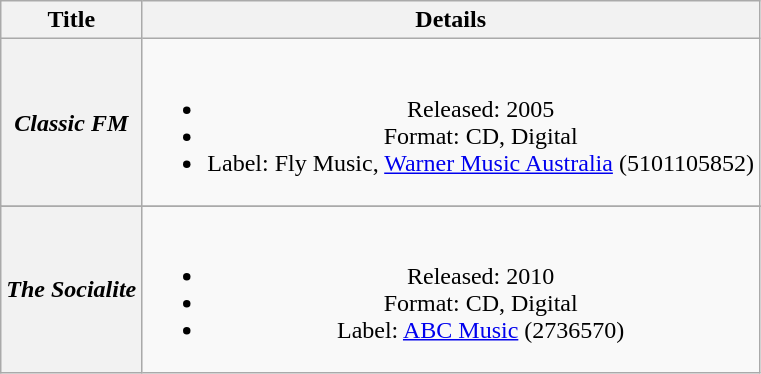<table class="wikitable plainrowheaders" style="text-align:center;" border="1">
<tr>
<th>Title</th>
<th>Details</th>
</tr>
<tr>
<th scope="row"><em>Classic FM</em></th>
<td><br><ul><li>Released: 2005</li><li>Format: CD, Digital</li><li>Label: Fly Music, <a href='#'>Warner Music Australia</a> (5101105852)</li></ul></td>
</tr>
<tr>
</tr>
<tr>
<th scope="row"><em>The Socialite</em></th>
<td><br><ul><li>Released: 2010</li><li>Format: CD, Digital</li><li>Label: <a href='#'>ABC Music</a> (2736570)</li></ul></td>
</tr>
</table>
